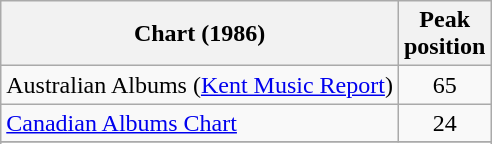<table class="wikitable sortable">
<tr>
<th>Chart (1986)</th>
<th>Peak<br>position</th>
</tr>
<tr>
<td>Australian Albums (<a href='#'>Kent Music Report</a>)</td>
<td align="center">65</td>
</tr>
<tr>
<td><a href='#'>Canadian Albums Chart</a></td>
<td align="center">24</td>
</tr>
<tr>
</tr>
<tr>
</tr>
<tr>
</tr>
<tr>
</tr>
</table>
